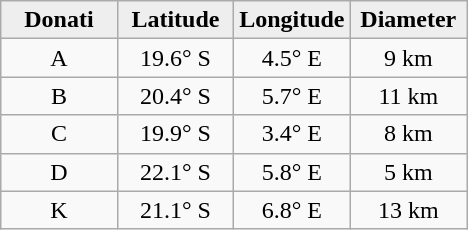<table class="wikitable">
<tr>
<th width="25%" style="background:#eeeeee;">Donati</th>
<th width="25%" style="background:#eeeeee;">Latitude</th>
<th width="25%" style="background:#eeeeee;">Longitude</th>
<th width="25%" style="background:#eeeeee;">Diameter</th>
</tr>
<tr>
<td align="center">A</td>
<td align="center">19.6° S</td>
<td align="center">4.5° E</td>
<td align="center">9 km</td>
</tr>
<tr>
<td align="center">B</td>
<td align="center">20.4° S</td>
<td align="center">5.7° E</td>
<td align="center">11 km</td>
</tr>
<tr>
<td align="center">C</td>
<td align="center">19.9° S</td>
<td align="center">3.4° E</td>
<td align="center">8 km</td>
</tr>
<tr>
<td align="center">D</td>
<td align="center">22.1° S</td>
<td align="center">5.8° E</td>
<td align="center">5 km</td>
</tr>
<tr>
<td align="center">K</td>
<td align="center">21.1° S</td>
<td align="center">6.8° E</td>
<td align="center">13 km</td>
</tr>
</table>
